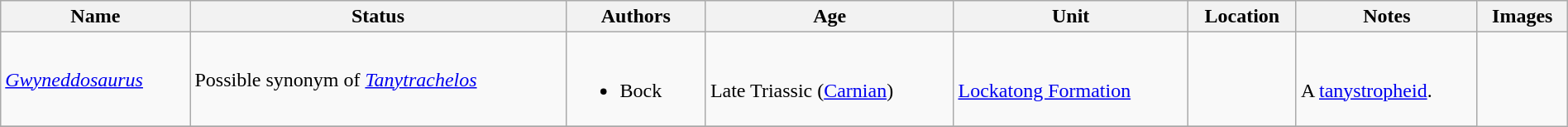<table class="wikitable sortable" align="center" width="100%">
<tr>
<th>Name</th>
<th>Status</th>
<th colspan="2">Authors</th>
<th>Age</th>
<th>Unit</th>
<th>Location</th>
<th class="unsortable">Notes</th>
<th class="unsortable">Images</th>
</tr>
<tr>
<td><em><a href='#'>Gwyneddosaurus</a></em></td>
<td>Possible synonym of <em><a href='#'>Tanytrachelos</a></em></td>
<td style="border-right:0px" valign="top"><br><ul><li>Bock</li></ul></td>
<td style="border-left:0px" valign="top"></td>
<td><br>Late Triassic (<a href='#'>Carnian</a>)</td>
<td><br><a href='#'>Lockatong Formation</a></td>
<td><br></td>
<td><br>A <a href='#'>tanystropheid</a>.</td>
</tr>
<tr>
</tr>
</table>
